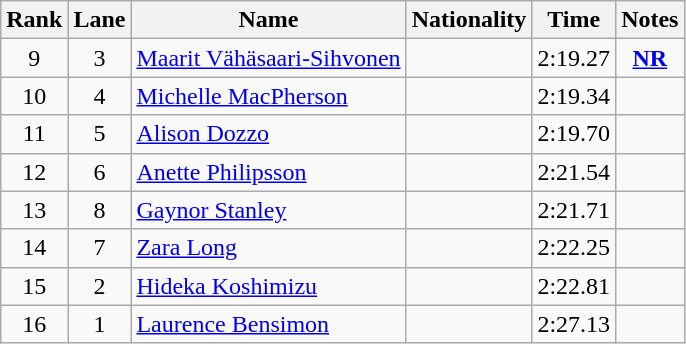<table class="wikitable sortable" style="text-align:center">
<tr>
<th>Rank</th>
<th>Lane</th>
<th>Name</th>
<th>Nationality</th>
<th>Time</th>
<th>Notes</th>
</tr>
<tr>
<td>9</td>
<td>3</td>
<td align=left><a href='#'>Maarit Vähäsaari-Sihvonen</a></td>
<td align=left></td>
<td>2:19.27</td>
<td><strong><a href='#'>NR</a></strong></td>
</tr>
<tr>
<td>10</td>
<td>4</td>
<td align=left><a href='#'>Michelle MacPherson</a></td>
<td align=left></td>
<td>2:19.34</td>
<td></td>
</tr>
<tr>
<td>11</td>
<td>5</td>
<td align=left><a href='#'>Alison Dozzo</a></td>
<td align=left></td>
<td>2:19.70</td>
<td></td>
</tr>
<tr>
<td>12</td>
<td>6</td>
<td align=left><a href='#'>Anette Philipsson</a></td>
<td align=left></td>
<td>2:21.54</td>
<td></td>
</tr>
<tr>
<td>13</td>
<td>8</td>
<td align=left><a href='#'>Gaynor Stanley</a></td>
<td align=left></td>
<td>2:21.71</td>
<td></td>
</tr>
<tr>
<td>14</td>
<td>7</td>
<td align=left><a href='#'>Zara Long</a></td>
<td align=left></td>
<td>2:22.25</td>
<td></td>
</tr>
<tr>
<td>15</td>
<td>2</td>
<td align=left><a href='#'>Hideka Koshimizu</a></td>
<td align=left></td>
<td>2:22.81</td>
<td></td>
</tr>
<tr>
<td>16</td>
<td>1</td>
<td align=left><a href='#'>Laurence Bensimon</a></td>
<td align=left></td>
<td>2:27.13</td>
<td></td>
</tr>
</table>
